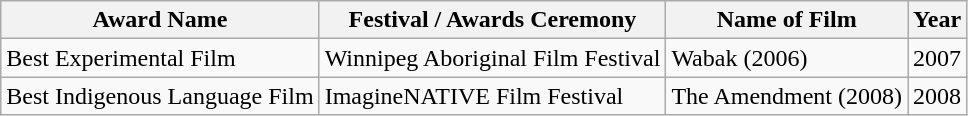<table class="wikitable">
<tr>
<th>Award Name</th>
<th>Festival / Awards Ceremony</th>
<th>Name of Film</th>
<th>Year</th>
</tr>
<tr>
<td>Best Experimental Film</td>
<td>Winnipeg Aboriginal Film Festival</td>
<td>Wabak (2006)</td>
<td>2007</td>
</tr>
<tr>
<td>Best Indigenous Language Film</td>
<td>ImagineNATIVE Film Festival</td>
<td>The Amendment (2008)</td>
<td>2008</td>
</tr>
</table>
